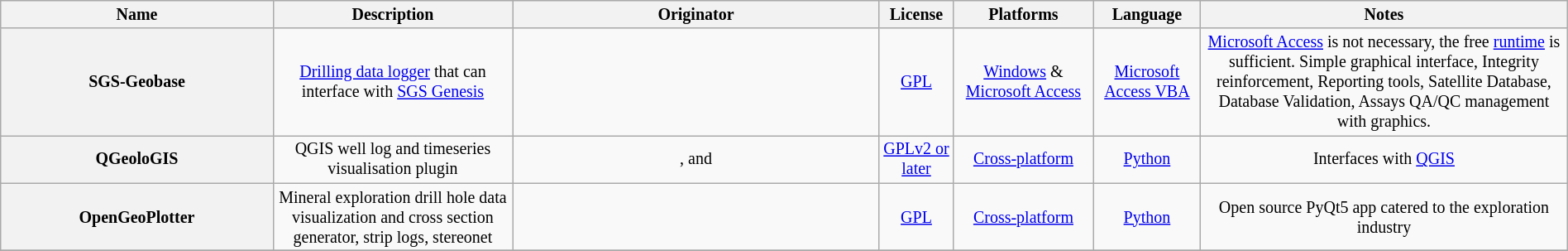<table class="wikitable sortable" style="width: 100%; table-layout: fixed; font-size: smaller; text-align: center;">
<tr style="background: #ececec">
<th style="width:16em">Name</th>
<th style="width:14em">Description</th>
<th>Originator</th>
<th style="width:4em">License</th>
<th style="width:8em">Platforms</th>
<th style="width:6em">Language</th>
<th>Notes</th>
</tr>
<tr>
<th>SGS-Geobase </th>
<td><a href='#'>Drilling data logger</a> that can interface with <a href='#'>SGS Genesis</a></td>
<td></td>
<td><a href='#'>GPL</a></td>
<td><a href='#'>Windows</a> & <a href='#'>Microsoft Access</a></td>
<td><a href='#'>Microsoft Access VBA</a></td>
<td><a href='#'>Microsoft Access</a> is not necessary, the free <a href='#'>runtime</a> is sufficient. Simple graphical interface, Integrity reinforcement, Reporting tools, Satellite Database, Database Validation, Assays QA/QC management with graphics.</td>
</tr>
<tr>
<th>QGeoloGIS</th>
<td>QGIS well log and timeseries visualisation plugin</td>
<td>,  and </td>
<td><a href='#'>GPLv2 or later</a></td>
<td><a href='#'>Cross-platform</a></td>
<td><a href='#'>Python</a></td>
<td>Interfaces with <a href='#'>QGIS</a></td>
</tr>
<tr>
<th>OpenGeoPlotter</th>
<td>Mineral exploration drill hole data visualization and cross section generator, strip logs, stereonet</td>
<td></td>
<td><a href='#'>GPL</a></td>
<td><a href='#'>Cross-platform</a></td>
<td><a href='#'>Python</a></td>
<td>Open source PyQt5 app catered to the exploration industry</td>
</tr>
<tr>
</tr>
</table>
